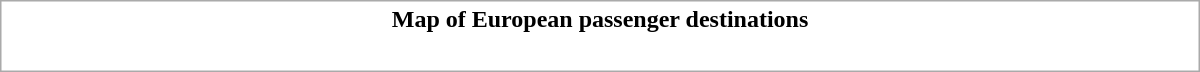<table class="collapsible collapsed" style="border:1px #aaa solid; width:50em; margin:0.2em auto">
<tr>
<th>Map of European passenger destinations</th>
</tr>
<tr>
<td><br></td>
</tr>
</table>
